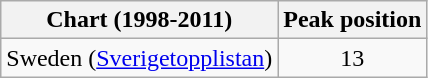<table class="wikitable plainrowheaders">
<tr>
<th>Chart (1998-2011)</th>
<th>Peak position</th>
</tr>
<tr>
<td>Sweden (<a href='#'>Sverigetopplistan</a>)</td>
<td align="center">13</td>
</tr>
</table>
